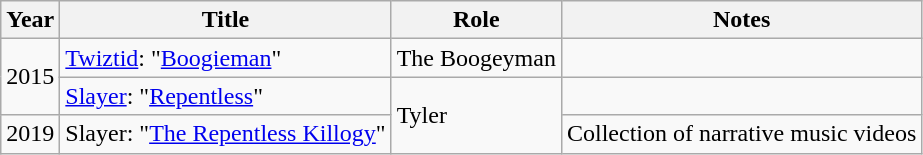<table class="wikitable sortable">
<tr>
<th>Year</th>
<th>Title</th>
<th>Role</th>
<th class="unsortable">Notes</th>
</tr>
<tr>
<td rowspan="2">2015</td>
<td><a href='#'>Twiztid</a>: "<a href='#'>Boogieman</a>"</td>
<td>The Boogeyman</td>
<td></td>
</tr>
<tr>
<td><a href='#'>Slayer</a>: "<a href='#'>Repentless</a>"</td>
<td rowspan="2">Tyler</td>
<td></td>
</tr>
<tr>
<td>2019</td>
<td>Slayer: "<a href='#'>The Repentless Killogy</a>"</td>
<td>Collection of narrative music videos</td>
</tr>
</table>
